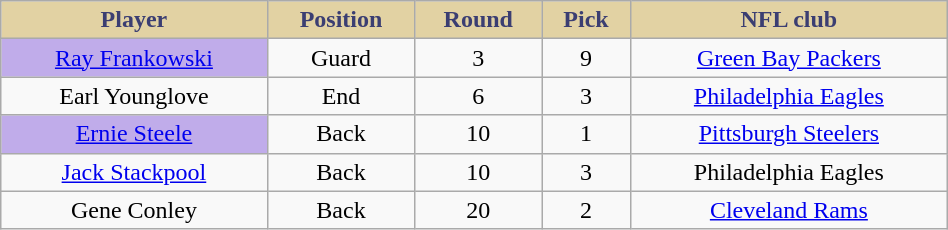<table class="wikitable" style="width:50%;">
<tr style="text-align:center; background:#e2d2a3; color:#3b3e72;">
<td><strong>Player</strong></td>
<td><strong>Position</strong></td>
<td><strong>Round</strong></td>
<td><strong>Pick</strong></td>
<td><strong>NFL club</strong></td>
</tr>
<tr style="text-align:center;" bgcolor="">
<td bgcolor="C0ACEA"><a href='#'>Ray Frankowski</a></td>
<td>Guard</td>
<td>3</td>
<td>9</td>
<td><a href='#'>Green Bay Packers</a></td>
</tr>
<tr style="text-align:center;" bgcolor="">
<td>Earl Younglove</td>
<td>End</td>
<td>6</td>
<td>3</td>
<td><a href='#'>Philadelphia Eagles</a></td>
</tr>
<tr style="text-align:center;" bgcolor="">
<td bgcolor="C0ACEA"><a href='#'>Ernie Steele</a></td>
<td>Back</td>
<td>10</td>
<td>1</td>
<td><a href='#'>Pittsburgh Steelers</a></td>
</tr>
<tr style="text-align:center;" bgcolor="">
<td><a href='#'>Jack Stackpool</a></td>
<td>Back</td>
<td>10</td>
<td>3</td>
<td>Philadelphia Eagles</td>
</tr>
<tr style="text-align:center;" bgcolor="">
<td>Gene Conley</td>
<td>Back</td>
<td>20</td>
<td>2</td>
<td><a href='#'>Cleveland Rams</a></td>
</tr>
</table>
